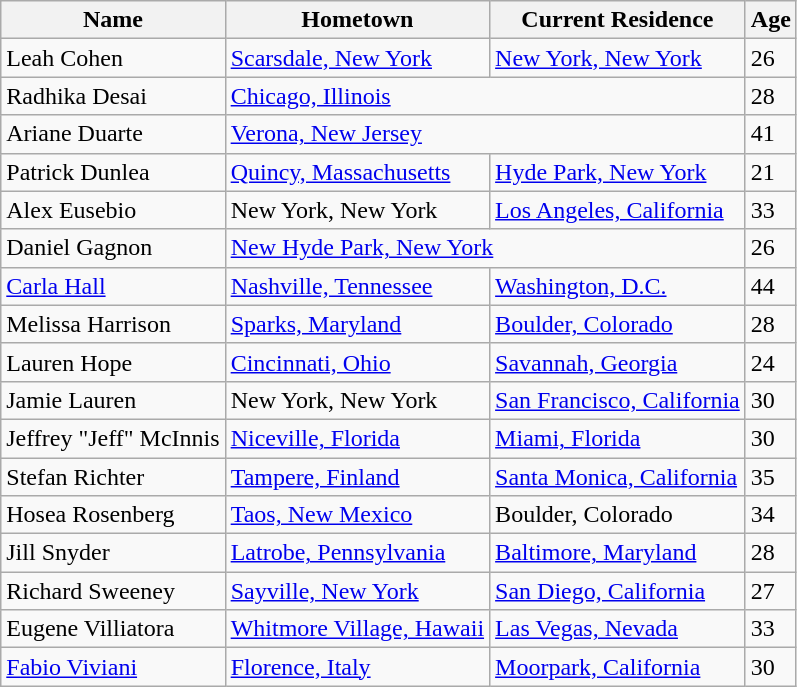<table class="wikitable sortable">
<tr>
<th>Name</th>
<th>Hometown</th>
<th>Current Residence</th>
<th>Age</th>
</tr>
<tr>
<td>Leah Cohen</td>
<td><a href='#'>Scarsdale, New York</a></td>
<td><a href='#'>New York, New York</a></td>
<td>26</td>
</tr>
<tr>
<td>Radhika Desai</td>
<td colspan="2"><a href='#'>Chicago, Illinois</a></td>
<td>28</td>
</tr>
<tr>
<td>Ariane Duarte</td>
<td colspan="2"><a href='#'>Verona, New Jersey</a></td>
<td>41</td>
</tr>
<tr>
<td>Patrick Dunlea</td>
<td><a href='#'>Quincy, Massachusetts</a></td>
<td><a href='#'>Hyde Park, New York</a></td>
<td>21</td>
</tr>
<tr>
<td>Alex Eusebio</td>
<td>New York, New York</td>
<td><a href='#'>Los Angeles, California</a></td>
<td>33</td>
</tr>
<tr>
<td>Daniel Gagnon</td>
<td colspan="2"><a href='#'>New Hyde Park, New York</a></td>
<td>26</td>
</tr>
<tr>
<td><a href='#'>Carla Hall</a></td>
<td><a href='#'>Nashville, Tennessee</a></td>
<td><a href='#'>Washington, D.C.</a></td>
<td>44</td>
</tr>
<tr>
<td>Melissa Harrison</td>
<td><a href='#'>Sparks, Maryland</a></td>
<td><a href='#'>Boulder, Colorado</a></td>
<td>28</td>
</tr>
<tr>
<td>Lauren Hope</td>
<td><a href='#'>Cincinnati, Ohio</a></td>
<td><a href='#'>Savannah, Georgia</a></td>
<td>24</td>
</tr>
<tr>
<td>Jamie Lauren</td>
<td>New York, New York</td>
<td><a href='#'>San Francisco, California</a></td>
<td>30</td>
</tr>
<tr>
<td>Jeffrey "Jeff" McInnis</td>
<td><a href='#'>Niceville, Florida</a></td>
<td><a href='#'>Miami, Florida</a></td>
<td>30</td>
</tr>
<tr>
<td>Stefan Richter</td>
<td><a href='#'>Tampere, Finland</a></td>
<td><a href='#'>Santa Monica, California</a></td>
<td>35</td>
</tr>
<tr>
<td>Hosea Rosenberg</td>
<td><a href='#'>Taos, New Mexico</a></td>
<td>Boulder, Colorado</td>
<td>34</td>
</tr>
<tr>
<td>Jill Snyder</td>
<td><a href='#'>Latrobe, Pennsylvania</a></td>
<td><a href='#'>Baltimore, Maryland</a></td>
<td>28</td>
</tr>
<tr>
<td>Richard Sweeney</td>
<td><a href='#'>Sayville, New York</a></td>
<td><a href='#'>San Diego, California</a></td>
<td>27</td>
</tr>
<tr>
<td>Eugene Villiatora</td>
<td><a href='#'>Whitmore Village, Hawaii</a></td>
<td><a href='#'>Las Vegas, Nevada</a></td>
<td>33</td>
</tr>
<tr>
<td><a href='#'>Fabio Viviani</a></td>
<td><a href='#'>Florence, Italy</a></td>
<td><a href='#'>Moorpark, California</a></td>
<td>30</td>
</tr>
</table>
